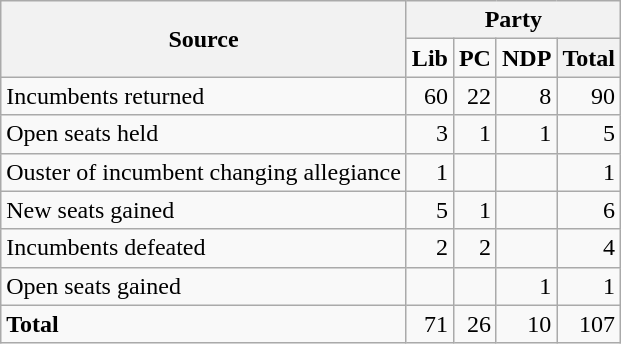<table class="wikitable" style="text-align:right;">
<tr>
<th rowspan="2">Source</th>
<th colspan="6">Party</th>
</tr>
<tr>
<td><strong>Lib</strong></td>
<td><strong>PC</strong></td>
<td><strong>NDP</strong></td>
<th>Total</th>
</tr>
<tr>
<td style="text-align:left;">Incumbents returned</td>
<td>60</td>
<td>22</td>
<td>8</td>
<td>90</td>
</tr>
<tr>
<td style="text-align:left;">Open seats held</td>
<td>3</td>
<td>1</td>
<td>1</td>
<td>5</td>
</tr>
<tr>
<td style="text-align:left;">Ouster of incumbent changing allegiance</td>
<td>1</td>
<td></td>
<td></td>
<td>1</td>
</tr>
<tr>
<td style="text-align:left;">New seats gained</td>
<td>5</td>
<td>1</td>
<td></td>
<td>6</td>
</tr>
<tr>
<td style="text-align:left;">Incumbents defeated</td>
<td>2</td>
<td>2</td>
<td></td>
<td>4</td>
</tr>
<tr>
<td style="text-align:left;">Open seats gained</td>
<td></td>
<td></td>
<td>1</td>
<td>1</td>
</tr>
<tr>
<td style="text-align:left;"><strong>Total</strong></td>
<td>71</td>
<td>26</td>
<td>10</td>
<td>107</td>
</tr>
</table>
